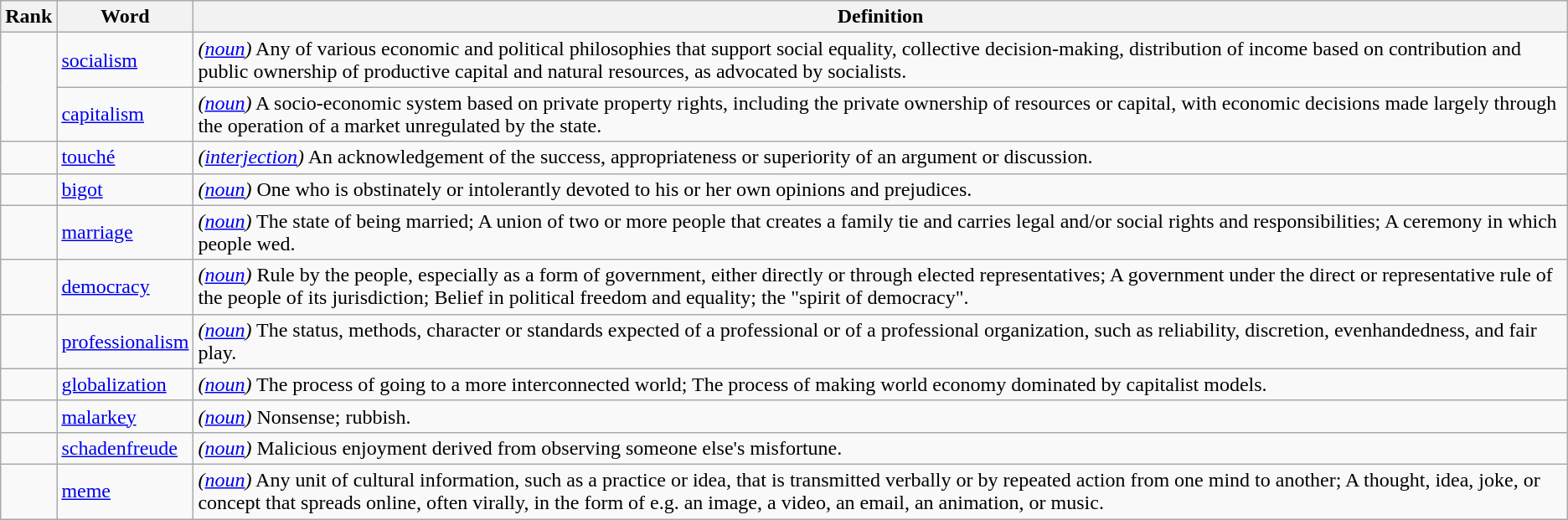<table class="wikitable">
<tr>
<th>Rank</th>
<th>Word</th>
<th>Definition</th>
</tr>
<tr>
<td rowspan="2"></td>
<td><a href='#'>socialism</a></td>
<td><em>(<a href='#'>noun</a>)</em> Any of various economic and political philosophies that support social equality, collective decision-making, distribution of income based on contribution and public ownership of productive capital and natural resources, as advocated by socialists.</td>
</tr>
<tr>
<td><a href='#'>capitalism</a></td>
<td><em>(<a href='#'>noun</a>)</em> A socio-economic system based on private property rights, including the private ownership of resources or capital, with economic decisions made largely through the operation of a market unregulated by the state.</td>
</tr>
<tr>
<td></td>
<td><a href='#'>touché</a></td>
<td><em>(<a href='#'>interjection</a>)</em> An acknowledgement of the success, appropriateness or superiority of an argument or discussion.</td>
</tr>
<tr>
<td></td>
<td><a href='#'>bigot</a></td>
<td><em>(<a href='#'>noun</a>)</em> One who is obstinately or intolerantly devoted to his or her own opinions and prejudices.</td>
</tr>
<tr>
<td></td>
<td><a href='#'>marriage</a></td>
<td><em>(<a href='#'>noun</a>)</em> The state of being married; A union of two or more people that creates a family tie and carries legal and/or social rights and responsibilities; A ceremony in which people wed.</td>
</tr>
<tr>
<td></td>
<td><a href='#'>democracy</a></td>
<td><em>(<a href='#'>noun</a>)</em> Rule by the people, especially as a form of government, either directly or through elected representatives; A government under the direct or representative rule of the people of its jurisdiction; Belief in political freedom and equality; the "spirit of democracy".</td>
</tr>
<tr>
<td></td>
<td><a href='#'>professionalism</a></td>
<td><em>(<a href='#'>noun</a>)</em> The status, methods, character or standards expected of a professional or of a professional organization, such as reliability, discretion, evenhandedness, and fair play.</td>
</tr>
<tr>
<td></td>
<td><a href='#'>globalization</a></td>
<td><em>(<a href='#'>noun</a>)</em> The process of going to a more interconnected world; The process of making world economy dominated by capitalist models.</td>
</tr>
<tr>
<td></td>
<td><a href='#'>malarkey</a></td>
<td><em>(<a href='#'>noun</a>)</em> Nonsense; rubbish.</td>
</tr>
<tr>
<td></td>
<td><a href='#'>schadenfreude</a></td>
<td><em>(<a href='#'>noun</a>)</em> Malicious enjoyment derived from observing someone else's misfortune.</td>
</tr>
<tr>
<td></td>
<td><a href='#'>meme</a></td>
<td><em>(<a href='#'>noun</a>)</em> Any unit of cultural information, such as a practice or idea, that is transmitted verbally or by repeated action from one mind to another; A thought, idea, joke, or concept that spreads online, often virally, in the form of e.g. an image, a video, an email, an animation, or music.</td>
</tr>
</table>
